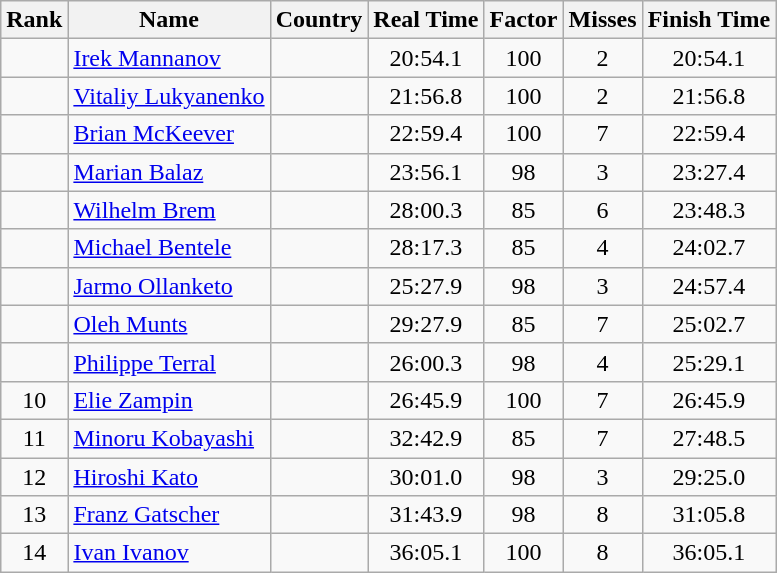<table class="wikitable sortable" style="text-align:center">
<tr>
<th>Rank</th>
<th>Name</th>
<th>Country</th>
<th>Real Time</th>
<th>Factor</th>
<th>Misses</th>
<th>Finish Time</th>
</tr>
<tr>
<td></td>
<td align=left><a href='#'>Irek Mannanov</a></td>
<td align=left></td>
<td>20:54.1</td>
<td>100</td>
<td>2</td>
<td>20:54.1</td>
</tr>
<tr>
<td></td>
<td align=left><a href='#'>Vitaliy Lukyanenko</a></td>
<td align=left></td>
<td>21:56.8</td>
<td>100</td>
<td>2</td>
<td>21:56.8</td>
</tr>
<tr>
<td></td>
<td align=left><a href='#'>Brian McKeever</a></td>
<td align=left></td>
<td>22:59.4</td>
<td>100</td>
<td>7</td>
<td>22:59.4</td>
</tr>
<tr>
<td></td>
<td align=left><a href='#'>Marian Balaz</a></td>
<td align=left></td>
<td>23:56.1</td>
<td>98</td>
<td>3</td>
<td>23:27.4</td>
</tr>
<tr>
<td></td>
<td align=left><a href='#'>Wilhelm Brem</a></td>
<td align=left></td>
<td>28:00.3</td>
<td>85</td>
<td>6</td>
<td>23:48.3</td>
</tr>
<tr>
<td></td>
<td align=left><a href='#'>Michael Bentele</a></td>
<td align=left></td>
<td>28:17.3</td>
<td>85</td>
<td>4</td>
<td>24:02.7</td>
</tr>
<tr>
<td></td>
<td align=left><a href='#'>Jarmo Ollanketo</a></td>
<td align=left></td>
<td>25:27.9</td>
<td>98</td>
<td>3</td>
<td>24:57.4</td>
</tr>
<tr>
<td></td>
<td align=left><a href='#'>Oleh Munts</a></td>
<td align=left></td>
<td>29:27.9</td>
<td>85</td>
<td>7</td>
<td>25:02.7</td>
</tr>
<tr>
<td></td>
<td align=left><a href='#'>Philippe Terral</a></td>
<td align=left></td>
<td>26:00.3</td>
<td>98</td>
<td>4</td>
<td>25:29.1</td>
</tr>
<tr>
<td>10</td>
<td align=left><a href='#'>Elie Zampin</a></td>
<td align=left></td>
<td>26:45.9</td>
<td>100</td>
<td>7</td>
<td>26:45.9</td>
</tr>
<tr>
<td>11</td>
<td align=left><a href='#'>Minoru Kobayashi</a></td>
<td align=left></td>
<td>32:42.9</td>
<td>85</td>
<td>7</td>
<td>27:48.5</td>
</tr>
<tr>
<td>12</td>
<td align=left><a href='#'>Hiroshi Kato</a></td>
<td align=left></td>
<td>30:01.0</td>
<td>98</td>
<td>3</td>
<td>29:25.0</td>
</tr>
<tr>
<td>13</td>
<td align=left><a href='#'>Franz Gatscher</a></td>
<td align=left></td>
<td>31:43.9</td>
<td>98</td>
<td>8</td>
<td>31:05.8</td>
</tr>
<tr>
<td>14</td>
<td align=left><a href='#'>Ivan Ivanov</a></td>
<td align=left></td>
<td>36:05.1</td>
<td>100</td>
<td>8</td>
<td>36:05.1</td>
</tr>
</table>
